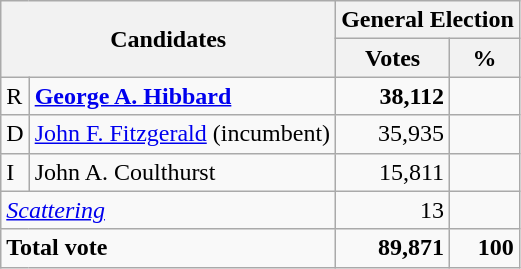<table class=wikitable>
<tr>
<th colspan=2 rowspan=2><strong>Candidates</strong></th>
<th colspan=2><strong>General Election</strong></th>
</tr>
<tr>
<th>Votes</th>
<th>%</th>
</tr>
<tr>
<td>R</td>
<td><strong><a href='#'>George A. Hibbard</a></strong></td>
<td align="right"><strong>38,112</strong></td>
<td align="right"><strong></strong></td>
</tr>
<tr>
<td>D</td>
<td><a href='#'>John F. Fitzgerald</a> (incumbent)</td>
<td align="right">35,935</td>
<td align="right"></td>
</tr>
<tr>
<td>I</td>
<td>John A. Coulthurst</td>
<td align="right">15,811</td>
<td align="right"></td>
</tr>
<tr>
<td colspan=2><em><a href='#'>Scattering</a></em></td>
<td align="right">13</td>
<td align="right"></td>
</tr>
<tr>
<td colspan=2><strong>Total vote</strong></td>
<td align="right"><strong>89,871</strong></td>
<td align="right"><strong>100</strong></td>
</tr>
</table>
